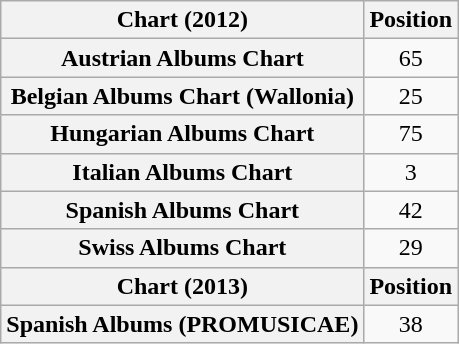<table class="wikitable sortable plainrowheaders">
<tr>
<th>Chart (2012)</th>
<th>Position</th>
</tr>
<tr>
<th scope="row">Austrian Albums Chart</th>
<td style="text-align:center;">65</td>
</tr>
<tr>
<th scope="row">Belgian Albums Chart (Wallonia)</th>
<td style="text-align:center;">25</td>
</tr>
<tr>
<th scope="row">Hungarian Albums Chart</th>
<td style="text-align:center;">75</td>
</tr>
<tr>
<th scope="row">Italian Albums Chart</th>
<td style="text-align:center;">3</td>
</tr>
<tr>
<th scope="row">Spanish Albums Chart</th>
<td style="text-align:center;">42</td>
</tr>
<tr>
<th scope="row">Swiss Albums Chart</th>
<td style="text-align:center;">29</td>
</tr>
<tr>
<th scope="col">Chart (2013)</th>
<th scope="col">Position</th>
</tr>
<tr>
<th scope="row">Spanish Albums (PROMUSICAE)</th>
<td style="text-align:center;">38</td>
</tr>
</table>
